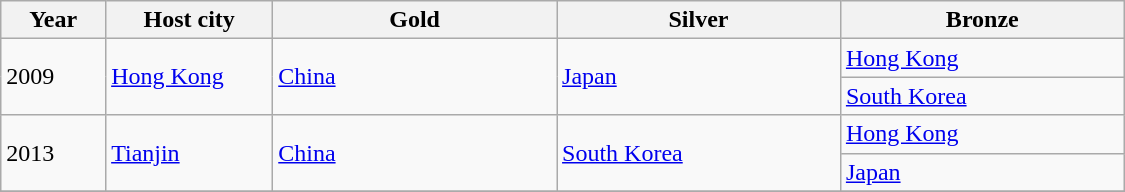<table class="wikitable" style="text-align: left; width: 750px;">
<tr>
<th width="60">Year</th>
<th width="100">Host city</th>
<th width="175">Gold</th>
<th width="175">Silver</th>
<th width="175">Bronze</th>
</tr>
<tr>
<td rowspan=2>2009</td>
<td rowspan=2><a href='#'>Hong Kong</a></td>
<td rowspan=2> <a href='#'>China</a></td>
<td rowspan=2> <a href='#'>Japan</a></td>
<td> <a href='#'>Hong Kong</a></td>
</tr>
<tr>
<td> <a href='#'>South Korea</a></td>
</tr>
<tr>
<td rowspan=2>2013</td>
<td rowspan=2><a href='#'>Tianjin</a></td>
<td rowspan=2> <a href='#'>China</a></td>
<td rowspan=2> <a href='#'>South Korea</a></td>
<td> <a href='#'>Hong Kong</a></td>
</tr>
<tr>
<td> <a href='#'>Japan</a></td>
</tr>
<tr>
</tr>
</table>
